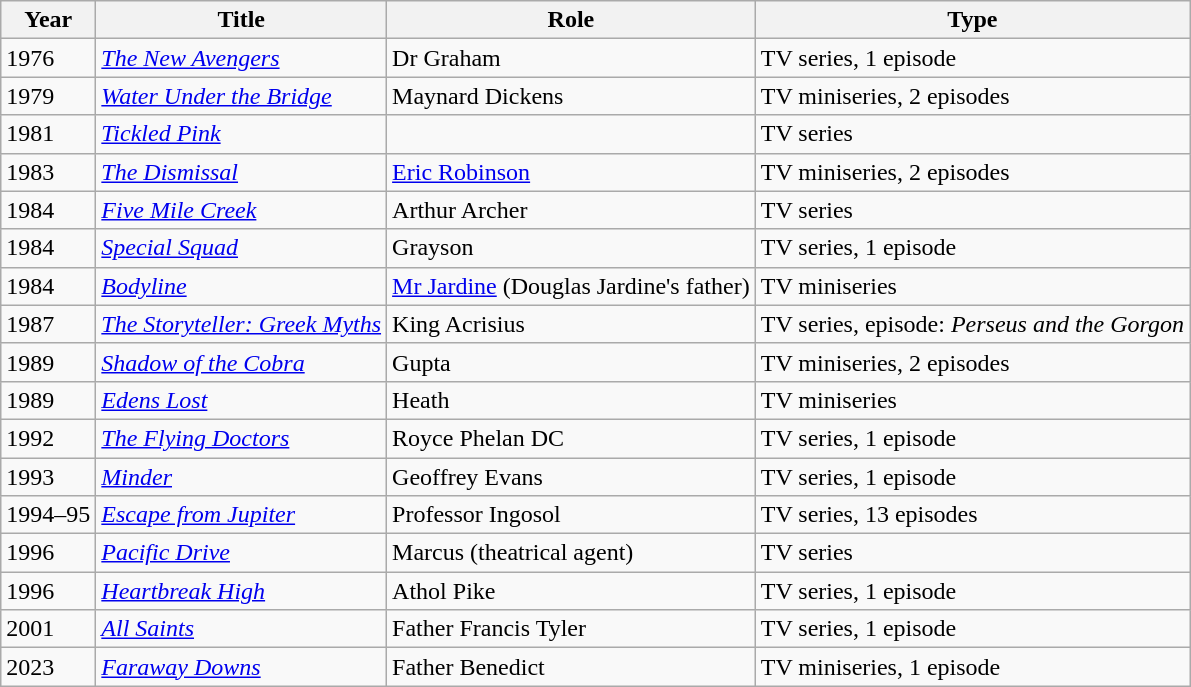<table class="wikitable">
<tr>
<th>Year</th>
<th>Title</th>
<th>Role</th>
<th>Type</th>
</tr>
<tr>
<td>1976</td>
<td><em><a href='#'>The New Avengers</a></em></td>
<td>Dr Graham</td>
<td>TV series, 1 episode</td>
</tr>
<tr>
<td>1979</td>
<td><em><a href='#'>Water Under the Bridge</a></em></td>
<td>Maynard Dickens</td>
<td>TV miniseries, 2 episodes</td>
</tr>
<tr>
<td>1981</td>
<td><em><a href='#'>Tickled Pink</a></em></td>
<td></td>
<td>TV series</td>
</tr>
<tr>
<td>1983</td>
<td><em><a href='#'>The Dismissal</a></em></td>
<td><a href='#'>Eric Robinson</a></td>
<td>TV miniseries, 2 episodes</td>
</tr>
<tr>
<td>1984</td>
<td><em><a href='#'>Five Mile Creek</a></em></td>
<td>Arthur Archer</td>
<td>TV series</td>
</tr>
<tr>
<td>1984</td>
<td><em><a href='#'>Special Squad</a></em></td>
<td>Grayson</td>
<td>TV series, 1 episode</td>
</tr>
<tr>
<td>1984</td>
<td><em><a href='#'>Bodyline</a></em></td>
<td><a href='#'>Mr Jardine</a> (Douglas Jardine's father)</td>
<td>TV miniseries</td>
</tr>
<tr>
<td>1987</td>
<td><em><a href='#'>The Storyteller: Greek Myths</a></em></td>
<td>King Acrisius</td>
<td>TV series, episode: <em>Perseus and the Gorgon</em></td>
</tr>
<tr>
<td>1989</td>
<td><em><a href='#'>Shadow of the Cobra</a></em></td>
<td>Gupta</td>
<td>TV miniseries, 2 episodes</td>
</tr>
<tr>
<td>1989</td>
<td><em><a href='#'>Edens Lost</a></em></td>
<td>Heath</td>
<td>TV miniseries</td>
</tr>
<tr>
<td>1992</td>
<td><em><a href='#'>The Flying Doctors</a></em></td>
<td>Royce Phelan DC</td>
<td>TV series, 1 episode</td>
</tr>
<tr>
<td>1993</td>
<td><em><a href='#'>Minder</a></em></td>
<td>Geoffrey Evans</td>
<td>TV series, 1 episode</td>
</tr>
<tr>
<td>1994–95</td>
<td><em><a href='#'>Escape from Jupiter</a></em></td>
<td>Professor Ingosol</td>
<td>TV series, 13 episodes</td>
</tr>
<tr>
<td>1996</td>
<td><em><a href='#'>Pacific Drive</a></em></td>
<td>Marcus (theatrical agent)</td>
<td>TV series</td>
</tr>
<tr>
<td>1996</td>
<td><em><a href='#'>Heartbreak High</a></em></td>
<td>Athol Pike</td>
<td>TV series, 1 episode</td>
</tr>
<tr>
<td>2001</td>
<td><em><a href='#'>All Saints</a></em></td>
<td>Father Francis Tyler</td>
<td>TV series, 1 episode</td>
</tr>
<tr>
<td>2023</td>
<td><em><a href='#'>Faraway Downs</a></em></td>
<td>Father Benedict</td>
<td>TV miniseries, 1 episode</td>
</tr>
</table>
